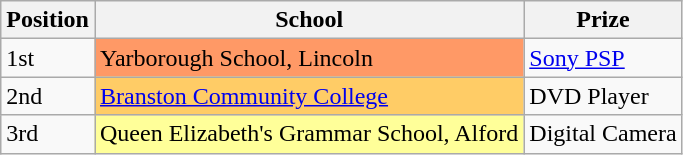<table class="wikitable">
<tr>
<th>Position</th>
<th>School</th>
<th>Prize</th>
</tr>
<tr>
<td>1st</td>
<td style="background-color:#FF9966;">Yarborough School, Lincoln</td>
<td><a href='#'>Sony PSP</a></td>
</tr>
<tr>
<td>2nd</td>
<td style="background-color:#FFCC66;"><a href='#'>Branston Community College</a></td>
<td>DVD Player</td>
</tr>
<tr>
<td>3rd</td>
<td style="background-color:#FFFF99;">Queen Elizabeth's Grammar School, Alford</td>
<td>Digital Camera</td>
</tr>
</table>
